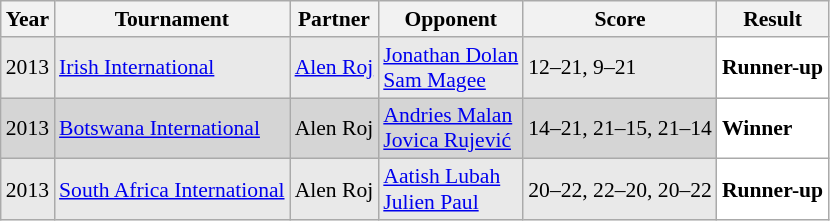<table class="sortable wikitable" style="font-size: 90%;">
<tr>
<th>Year</th>
<th>Tournament</th>
<th>Partner</th>
<th>Opponent</th>
<th>Score</th>
<th>Result</th>
</tr>
<tr style="background:#E9E9E9">
<td align="center">2013</td>
<td align="left"><a href='#'>Irish International</a></td>
<td align="left"> <a href='#'>Alen Roj</a></td>
<td align="left"> <a href='#'>Jonathan Dolan</a><br> <a href='#'>Sam Magee</a></td>
<td align="left">12–21, 9–21</td>
<td style="text-align:left; background:white"> <strong>Runner-up</strong></td>
</tr>
<tr style="background:#D5D5D5">
<td align="center">2013</td>
<td align="left"><a href='#'>Botswana International</a></td>
<td align="left"> Alen Roj</td>
<td align="left"> <a href='#'>Andries Malan</a><br> <a href='#'>Jovica Rujević</a></td>
<td align="left">14–21, 21–15, 21–14</td>
<td style="text-align:left; background:white"> <strong>Winner</strong></td>
</tr>
<tr style="background:#E9E9E9">
<td align="center">2013</td>
<td align="left"><a href='#'>South Africa International</a></td>
<td align="left"> Alen Roj</td>
<td align="left"> <a href='#'>Aatish Lubah</a><br> <a href='#'>Julien Paul</a></td>
<td align="left">20–22, 22–20, 20–22</td>
<td style="text-align:left; background:white"> <strong>Runner-up</strong></td>
</tr>
</table>
